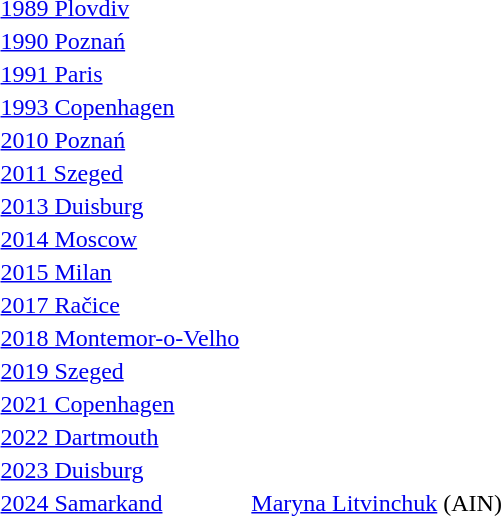<table>
<tr>
<td><a href='#'>1989 Plovdiv</a></td>
<td></td>
<td></td>
<td></td>
</tr>
<tr>
<td><a href='#'>1990 Poznań</a></td>
<td></td>
<td></td>
<td></td>
</tr>
<tr>
<td><a href='#'>1991 Paris</a></td>
<td></td>
<td></td>
<td></td>
</tr>
<tr>
<td><a href='#'>1993 Copenhagen</a></td>
<td></td>
<td></td>
<td></td>
</tr>
<tr>
<td><a href='#'>2010 Poznań</a></td>
<td></td>
<td></td>
<td></td>
</tr>
<tr>
<td><a href='#'>2011 Szeged</a></td>
<td></td>
<td></td>
<td></td>
</tr>
<tr>
<td><a href='#'>2013 Duisburg</a></td>
<td></td>
<td></td>
<td></td>
</tr>
<tr>
<td><a href='#'>2014 Moscow</a></td>
<td></td>
<td></td>
<td></td>
</tr>
<tr>
<td><a href='#'>2015 Milan</a></td>
<td></td>
<td></td>
<td></td>
</tr>
<tr>
<td><a href='#'>2017 Račice</a></td>
<td></td>
<td></td>
<td></td>
</tr>
<tr>
<td><a href='#'>2018 Montemor-o-Velho</a></td>
<td></td>
<td></td>
<td></td>
</tr>
<tr>
<td><a href='#'>2019 Szeged</a></td>
<td></td>
<td></td>
<td></td>
</tr>
<tr>
<td><a href='#'>2021 Copenhagen</a></td>
<td></td>
<td></td>
<td></td>
</tr>
<tr>
<td><a href='#'>2022 Dartmouth</a></td>
<td></td>
<td></td>
<td></td>
</tr>
<tr>
<td><a href='#'>2023 Duisburg</a></td>
<td></td>
<td></td>
<td></td>
</tr>
<tr>
<td><a href='#'>2024 Samarkand</a></td>
<td></td>
<td><a href='#'>Maryna Litvinchuk</a> (AIN)</td>
<td></td>
</tr>
</table>
